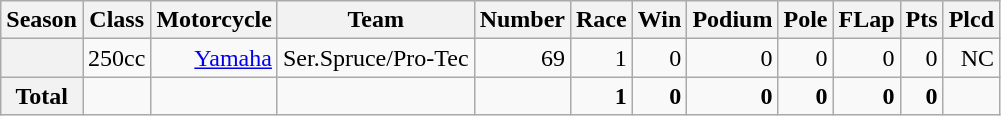<table class="wikitable" style=text-align:right>
<tr>
<th>Season</th>
<th>Class</th>
<th>Motorcycle</th>
<th>Team</th>
<th>Number</th>
<th>Race</th>
<th>Win</th>
<th>Podium</th>
<th>Pole</th>
<th>FLap</th>
<th>Pts</th>
<th>Plcd</th>
</tr>
<tr>
<th></th>
<td>250cc</td>
<td><a href='#'>Yamaha</a></td>
<td>Ser.Spruce/Pro-Tec</td>
<td>69</td>
<td>1</td>
<td>0</td>
<td>0</td>
<td>0</td>
<td>0</td>
<td>0</td>
<td>NC</td>
</tr>
<tr>
<th>Total</th>
<td></td>
<td></td>
<td></td>
<td></td>
<td><strong>1</strong></td>
<td><strong>0</strong></td>
<td><strong>0</strong></td>
<td><strong>0</strong></td>
<td><strong>0</strong></td>
<td><strong>0</strong></td>
<td></td>
</tr>
</table>
